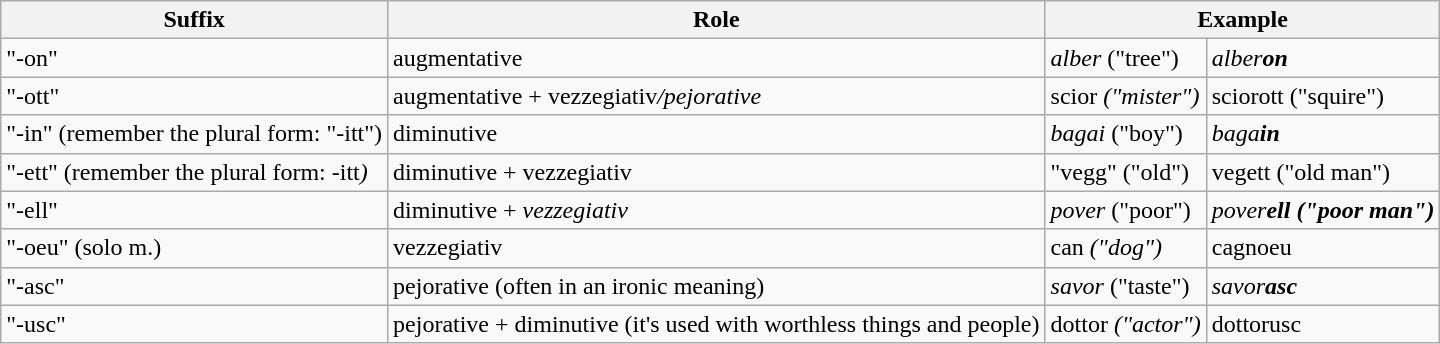<table class="wikitable">
<tr>
<th>Suffix</th>
<th>Role</th>
<th colspan="2">Example</th>
</tr>
<tr>
<td>"-on"</td>
<td>augmentative</td>
<td><em>alber</em> ("tree")</td>
<td><em>alber<strong>on<strong><em></td>
</tr>
<tr>
<td>"-ott"</td>
<td>augmentative + </em>vezzegiativ<em>/pejorative</td>
<td></em>scior<em> ("mister")</td>
<td></em>scior</strong>ott</em></strong> ("squire")</td>
</tr>
<tr>
<td>"-in" (remember the plural form: "-itt")</td>
<td>diminutive</td>
<td><em>bagai</em> ("boy")</td>
<td><em>baga<strong>in<strong><em></td>
</tr>
<tr>
<td>"-ett" (remember the plural form: </em>-itt<em>)</td>
<td>diminutive + </em>vezzegiativ<em></td>
<td>"vegg" ("old")</td>
<td></em>veg</strong>ett</em></strong> ("old man")</td>
</tr>
<tr>
<td>"-ell"</td>
<td>diminutive + <em>vezzegiativ</em></td>
<td><em>pover</em> ("poor")</td>
<td><em>pover<strong>ell<strong><em> ("poor man")</td>
</tr>
<tr>
<td>"-oeu" (solo m.)</td>
<td></em>vezzegiativ<em></td>
<td></em>can<em> ("dog")</td>
<td></em>cagn</strong>oeu</em></strong></td>
</tr>
<tr>
<td>"-asc"</td>
<td>pejorative (often in an ironic meaning)</td>
<td><em>savor</em> ("taste")</td>
<td><em>savor<strong>asc<strong><em></td>
</tr>
<tr>
<td>"-usc"</td>
<td>pejorative + diminutive (it's used with worthless things and people)</td>
<td></em>dottor<em> ("actor")</td>
<td></em>dottor</strong>usc</em></strong></td>
</tr>
</table>
